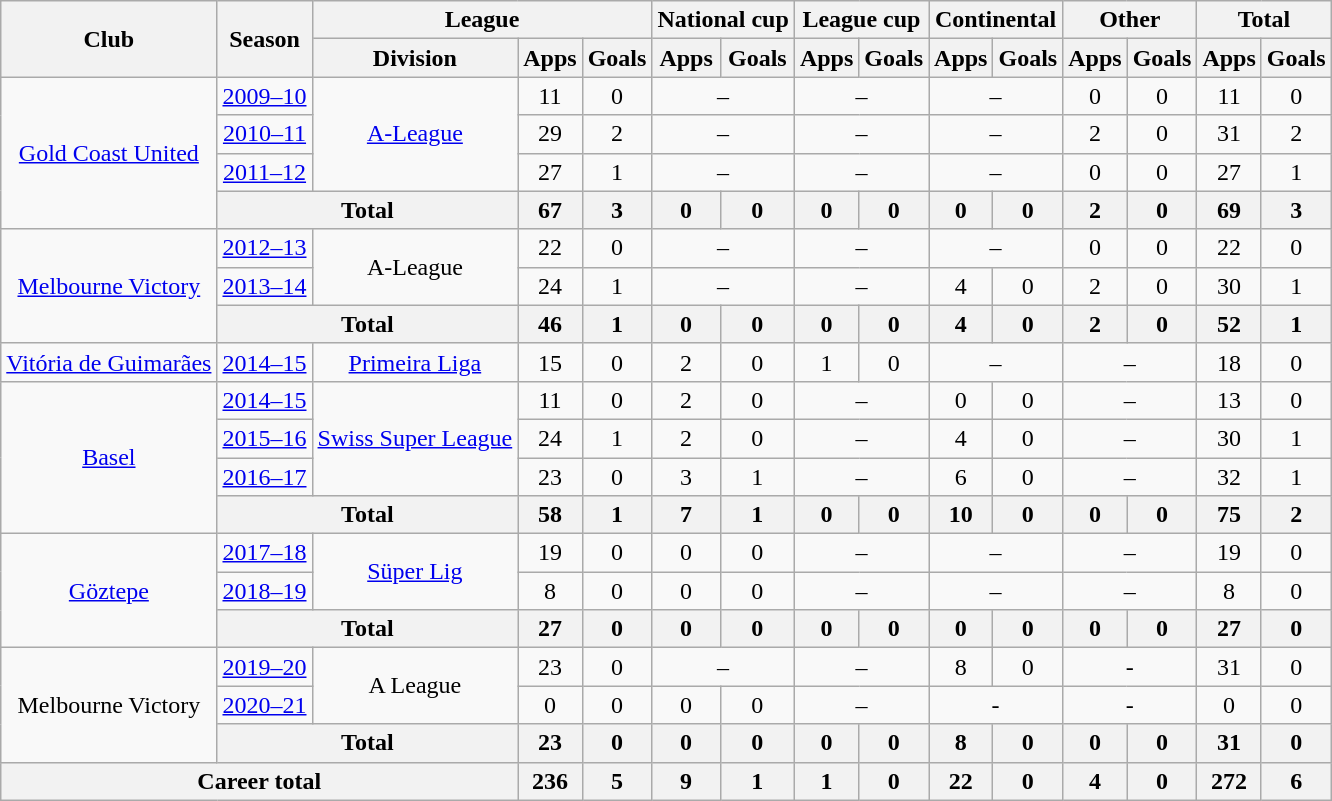<table class="wikitable" style="text-align: center;">
<tr>
<th rowspan="2">Club</th>
<th rowspan="2">Season</th>
<th colspan="3">League</th>
<th colspan="2">National cup</th>
<th colspan="2">League cup</th>
<th colspan="2">Continental</th>
<th colspan="2">Other</th>
<th colspan="2">Total</th>
</tr>
<tr>
<th>Division</th>
<th>Apps</th>
<th>Goals</th>
<th>Apps</th>
<th>Goals</th>
<th>Apps</th>
<th>Goals</th>
<th>Apps</th>
<th>Goals</th>
<th>Apps</th>
<th>Goals</th>
<th>Apps</th>
<th>Goals</th>
</tr>
<tr>
<td rowspan="4"><a href='#'>Gold Coast United</a></td>
<td><a href='#'>2009–10</a></td>
<td rowspan="3"><a href='#'>A-League</a></td>
<td>11</td>
<td>0</td>
<td colspan="2">–</td>
<td colspan="2">–</td>
<td colspan="2">–</td>
<td>0</td>
<td>0</td>
<td>11</td>
<td>0</td>
</tr>
<tr>
<td><a href='#'>2010–11</a></td>
<td>29</td>
<td>2</td>
<td colspan="2">–</td>
<td colspan="2">–</td>
<td colspan="2">–</td>
<td>2</td>
<td>0</td>
<td>31</td>
<td>2</td>
</tr>
<tr>
<td><a href='#'>2011–12</a></td>
<td>27</td>
<td>1</td>
<td colspan="2">–</td>
<td colspan="2">–</td>
<td colspan="2">–</td>
<td>0</td>
<td>0</td>
<td>27</td>
<td>1</td>
</tr>
<tr>
<th colspan="2">Total</th>
<th>67</th>
<th>3</th>
<th>0</th>
<th>0</th>
<th>0</th>
<th>0</th>
<th>0</th>
<th>0</th>
<th>2</th>
<th>0</th>
<th>69</th>
<th>3</th>
</tr>
<tr>
<td rowspan="3"><a href='#'>Melbourne Victory</a></td>
<td><a href='#'>2012–13</a></td>
<td rowspan="2">A-League</td>
<td>22</td>
<td>0</td>
<td colspan="2">–</td>
<td colspan="2">–</td>
<td colspan="2">–</td>
<td>0</td>
<td>0</td>
<td>22</td>
<td>0</td>
</tr>
<tr>
<td><a href='#'>2013–14</a></td>
<td>24</td>
<td>1</td>
<td colspan="2">–</td>
<td colspan="2">–</td>
<td>4</td>
<td>0</td>
<td>2</td>
<td>0</td>
<td>30</td>
<td>1</td>
</tr>
<tr>
<th colspan="2">Total</th>
<th>46</th>
<th>1</th>
<th>0</th>
<th>0</th>
<th>0</th>
<th>0</th>
<th>4</th>
<th>0</th>
<th>2</th>
<th>0</th>
<th>52</th>
<th>1</th>
</tr>
<tr>
<td><a href='#'>Vitória de Guimarães</a></td>
<td><a href='#'>2014–15</a></td>
<td><a href='#'>Primeira Liga</a></td>
<td>15</td>
<td>0</td>
<td>2</td>
<td>0</td>
<td>1</td>
<td>0</td>
<td colspan="2">–</td>
<td colspan="2">–</td>
<td>18</td>
<td>0</td>
</tr>
<tr>
<td rowspan="4"><a href='#'>Basel</a></td>
<td><a href='#'>2014–15</a></td>
<td rowspan="3"><a href='#'>Swiss Super League</a></td>
<td>11</td>
<td>0</td>
<td>2</td>
<td>0</td>
<td colspan="2">–</td>
<td>0</td>
<td>0</td>
<td colspan="2">–</td>
<td>13</td>
<td>0</td>
</tr>
<tr>
<td><a href='#'>2015–16</a></td>
<td>24</td>
<td>1</td>
<td>2</td>
<td>0</td>
<td colspan="2">–</td>
<td>4</td>
<td>0</td>
<td colspan="2">–</td>
<td>30</td>
<td>1</td>
</tr>
<tr>
<td><a href='#'>2016–17</a></td>
<td>23</td>
<td>0</td>
<td>3</td>
<td>1</td>
<td colspan="2">–</td>
<td>6</td>
<td>0</td>
<td colspan="2">–</td>
<td>32</td>
<td>1</td>
</tr>
<tr>
<th colspan="2">Total</th>
<th>58</th>
<th>1</th>
<th>7</th>
<th>1</th>
<th>0</th>
<th>0</th>
<th>10</th>
<th>0</th>
<th>0</th>
<th>0</th>
<th>75</th>
<th>2</th>
</tr>
<tr>
<td rowspan="3"><a href='#'>Göztepe</a></td>
<td><a href='#'>2017–18</a></td>
<td rowspan="2"><a href='#'>Süper Lig</a></td>
<td>19</td>
<td>0</td>
<td>0</td>
<td>0</td>
<td colspan="2">–</td>
<td colspan="2">–</td>
<td colspan="2">–</td>
<td>19</td>
<td>0</td>
</tr>
<tr>
<td><a href='#'>2018–19</a></td>
<td>8</td>
<td>0</td>
<td>0</td>
<td>0</td>
<td colspan="2">–</td>
<td colspan="2">–</td>
<td colspan="2">–</td>
<td>8</td>
<td>0</td>
</tr>
<tr>
<th colspan="2">Total</th>
<th>27</th>
<th>0</th>
<th>0</th>
<th>0</th>
<th>0</th>
<th>0</th>
<th>0</th>
<th>0</th>
<th>0</th>
<th>0</th>
<th>27</th>
<th>0</th>
</tr>
<tr>
<td rowspan="3">Melbourne Victory</td>
<td><a href='#'>2019–20</a></td>
<td rowspan="2">A League</td>
<td>23</td>
<td>0</td>
<td colspan="2">–</td>
<td colspan="2">–</td>
<td>8</td>
<td>0</td>
<td colspan="2">-</td>
<td>31</td>
<td>0</td>
</tr>
<tr>
<td><a href='#'>2020–21</a></td>
<td>0</td>
<td>0</td>
<td>0</td>
<td>0</td>
<td colspan="2">–</td>
<td colspan="2">-</td>
<td colspan="2">-</td>
<td>0</td>
<td>0</td>
</tr>
<tr>
<th colspan="2">Total</th>
<th>23</th>
<th>0</th>
<th>0</th>
<th>0</th>
<th>0</th>
<th>0</th>
<th>8</th>
<th>0</th>
<th>0</th>
<th>0</th>
<th>31</th>
<th>0</th>
</tr>
<tr>
<th colspan="3">Career total</th>
<th>236</th>
<th>5</th>
<th>9</th>
<th>1</th>
<th>1</th>
<th>0</th>
<th>22</th>
<th>0</th>
<th>4</th>
<th>0</th>
<th>272</th>
<th>6</th>
</tr>
</table>
